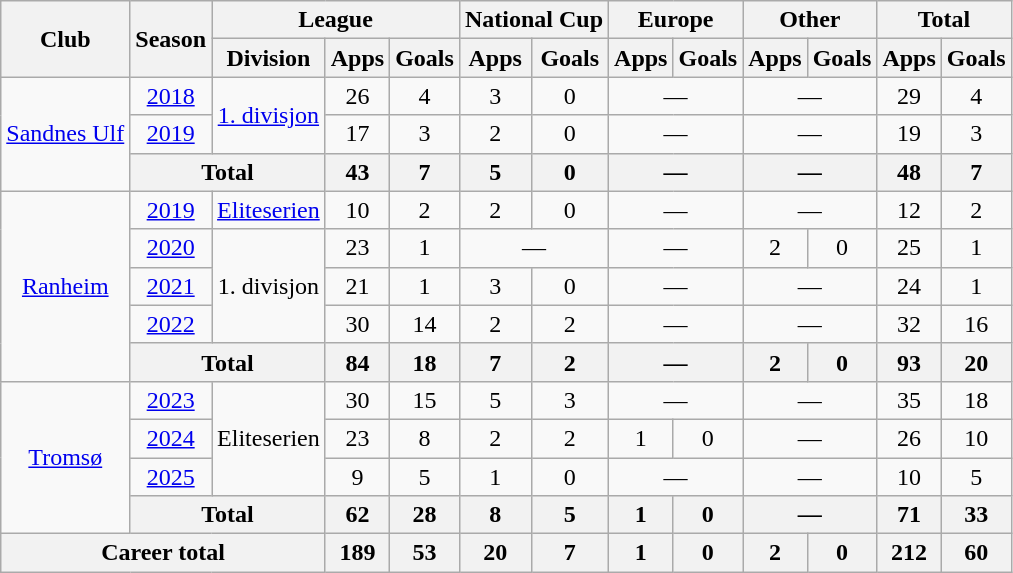<table class="wikitable" style="text-align: center;">
<tr>
<th rowspan=2>Club</th>
<th rowspan=2>Season</th>
<th colspan=3>League</th>
<th colspan=2>National Cup</th>
<th colspan=2>Europe</th>
<th colspan=2>Other</th>
<th colspan=2>Total</th>
</tr>
<tr>
<th>Division</th>
<th>Apps</th>
<th>Goals</th>
<th>Apps</th>
<th>Goals</th>
<th>Apps</th>
<th>Goals</th>
<th>Apps</th>
<th>Goals</th>
<th>Apps</th>
<th>Goals</th>
</tr>
<tr>
<td rowspan=3><a href='#'>Sandnes Ulf</a></td>
<td><a href='#'>2018</a></td>
<td rowspan=2><a href='#'>1. divisjon</a></td>
<td>26</td>
<td>4</td>
<td>3</td>
<td>0</td>
<td colspan=2>—</td>
<td colspan=2>—</td>
<td>29</td>
<td>4</td>
</tr>
<tr>
<td><a href='#'>2019</a></td>
<td>17</td>
<td>3</td>
<td>2</td>
<td>0</td>
<td colspan=2>—</td>
<td colspan=2>—</td>
<td>19</td>
<td>3</td>
</tr>
<tr>
<th colspan=2>Total</th>
<th>43</th>
<th>7</th>
<th>5</th>
<th>0</th>
<th colspan=2>—</th>
<th colspan=2>—</th>
<th>48</th>
<th>7</th>
</tr>
<tr>
<td rowspan=5><a href='#'>Ranheim</a></td>
<td><a href='#'>2019</a></td>
<td><a href='#'>Eliteserien</a></td>
<td>10</td>
<td>2</td>
<td>2</td>
<td>0</td>
<td colspan=2>—</td>
<td colspan=2>—</td>
<td>12</td>
<td>2</td>
</tr>
<tr>
<td><a href='#'>2020</a></td>
<td rowspan=3>1. divisjon</td>
<td>23</td>
<td>1</td>
<td colspan=2>—</td>
<td colspan=2>—</td>
<td>2</td>
<td>0</td>
<td>25</td>
<td>1</td>
</tr>
<tr>
<td><a href='#'>2021</a></td>
<td>21</td>
<td>1</td>
<td>3</td>
<td>0</td>
<td colspan=2>—</td>
<td colspan=2>—</td>
<td>24</td>
<td>1</td>
</tr>
<tr>
<td><a href='#'>2022</a></td>
<td>30</td>
<td>14</td>
<td>2</td>
<td>2</td>
<td colspan=2>—</td>
<td colspan=2>—</td>
<td>32</td>
<td>16</td>
</tr>
<tr>
<th colspan=2>Total</th>
<th>84</th>
<th>18</th>
<th>7</th>
<th>2</th>
<th colspan=2>—</th>
<th>2</th>
<th>0</th>
<th>93</th>
<th>20</th>
</tr>
<tr>
<td rowspan=4><a href='#'>Tromsø</a></td>
<td><a href='#'>2023</a></td>
<td rowspan=3>Eliteserien</td>
<td>30</td>
<td>15</td>
<td>5</td>
<td>3</td>
<td colspan=2>—</td>
<td colspan=2>—</td>
<td>35</td>
<td>18</td>
</tr>
<tr>
<td><a href='#'>2024</a></td>
<td>23</td>
<td>8</td>
<td>2</td>
<td>2</td>
<td>1</td>
<td>0</td>
<td colspan=2>—</td>
<td>26</td>
<td>10</td>
</tr>
<tr>
<td><a href='#'>2025</a></td>
<td>9</td>
<td>5</td>
<td>1</td>
<td>0</td>
<td colspan=2>—</td>
<td colspan=2>—</td>
<td>10</td>
<td>5</td>
</tr>
<tr>
<th colspan=2>Total</th>
<th>62</th>
<th>28</th>
<th>8</th>
<th>5</th>
<th>1</th>
<th>0</th>
<th colspan=2>—</th>
<th>71</th>
<th>33</th>
</tr>
<tr>
<th colspan=3>Career total</th>
<th>189</th>
<th>53</th>
<th>20</th>
<th>7</th>
<th>1</th>
<th>0</th>
<th>2</th>
<th>0</th>
<th>212</th>
<th>60</th>
</tr>
</table>
